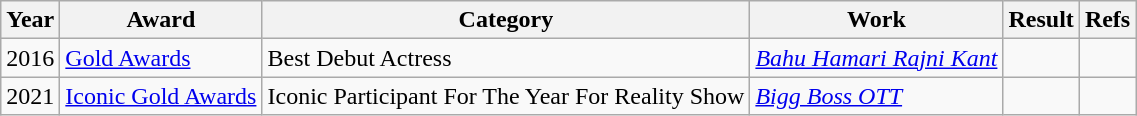<table class="wikitable">
<tr>
<th>Year</th>
<th>Award</th>
<th>Category</th>
<th>Work</th>
<th>Result</th>
<th>Refs</th>
</tr>
<tr>
<td>2016</td>
<td><a href='#'>Gold Awards</a></td>
<td>Best Debut Actress</td>
<td><em><a href='#'>Bahu Hamari Rajni Kant</a></em></td>
<td></td>
<td></td>
</tr>
<tr>
<td>2021</td>
<td><a href='#'>Iconic Gold Awards</a></td>
<td>Iconic Participant For The Year For Reality Show</td>
<td><em><a href='#'>Bigg Boss OTT</a></em></td>
<td></td>
</tr>
</table>
